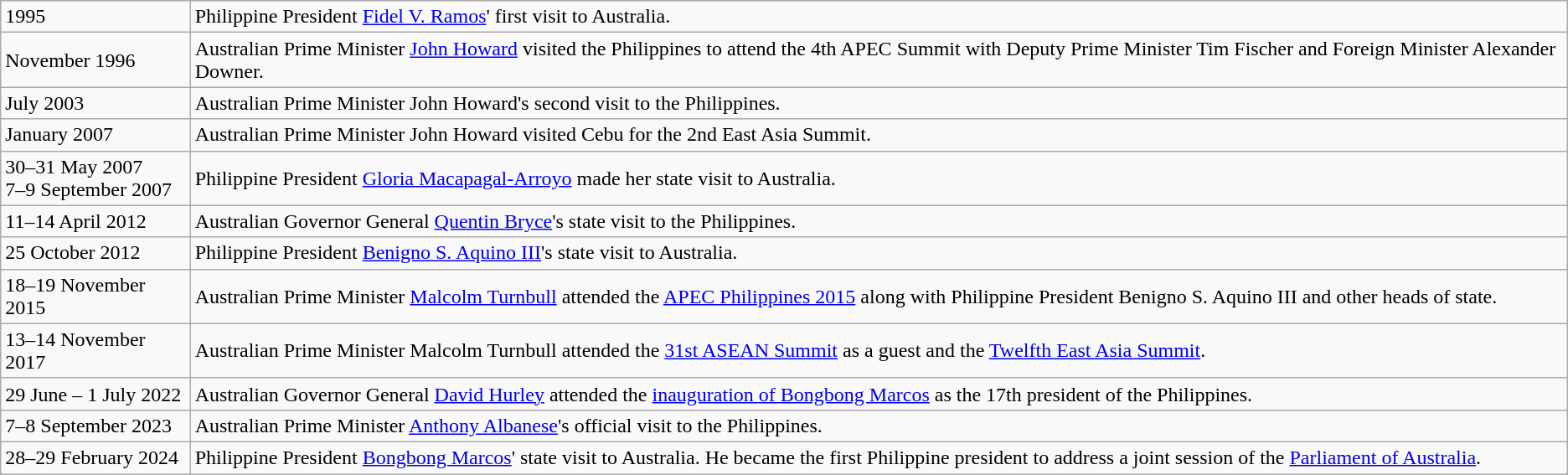<table class="wikitable">
<tr>
<td>1995</td>
<td>Philippine President <a href='#'>Fidel V. Ramos</a>' first visit to Australia.</td>
</tr>
<tr>
<td>November 1996</td>
<td>Australian Prime Minister <a href='#'>John Howard</a> visited the Philippines to attend the 4th APEC Summit with Deputy Prime Minister Tim Fischer and Foreign Minister Alexander Downer.</td>
</tr>
<tr>
<td>July 2003</td>
<td>Australian Prime Minister John Howard's second visit to the Philippines.</td>
</tr>
<tr>
<td>January 2007</td>
<td>Australian Prime Minister John Howard visited Cebu for the 2nd East Asia Summit.</td>
</tr>
<tr>
<td>30–31 May 2007<br>7–9 September 2007</td>
<td>Philippine President <a href='#'>Gloria Macapagal-Arroyo</a> made her state visit to Australia.</td>
</tr>
<tr>
<td>11–14 April 2012</td>
<td>Australian Governor General <a href='#'>Quentin Bryce</a>'s state visit to the Philippines.</td>
</tr>
<tr>
<td>25 October 2012</td>
<td>Philippine President <a href='#'>Benigno S. Aquino III</a>'s state visit to Australia.</td>
</tr>
<tr>
<td>18–19 November 2015</td>
<td>Australian Prime Minister <a href='#'>Malcolm Turnbull</a> attended the <a href='#'>APEC Philippines 2015</a> along with Philippine President Benigno S. Aquino III and other heads of state.</td>
</tr>
<tr>
<td>13–14 November 2017</td>
<td>Australian Prime Minister Malcolm Turnbull attended the <a href='#'>31st ASEAN Summit</a> as a guest and the <a href='#'>Twelfth East Asia Summit</a>.</td>
</tr>
<tr>
<td>29 June – 1 July 2022</td>
<td>Australian Governor General <a href='#'>David Hurley</a> attended the <a href='#'>inauguration of Bongbong Marcos</a> as the 17th president of the Philippines.</td>
</tr>
<tr>
<td>7–8 September 2023</td>
<td>Australian Prime Minister <a href='#'>Anthony Albanese</a>'s official visit to the Philippines.</td>
</tr>
<tr>
<td>28–29 February 2024</td>
<td>Philippine President <a href='#'>Bongbong Marcos</a>' state visit to Australia. He became the first Philippine president to address a joint session of the <a href='#'>Parliament of Australia</a>.</td>
</tr>
</table>
